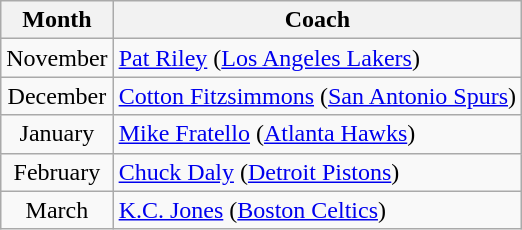<table class="wikitable">
<tr>
<th>Month</th>
<th>Coach</th>
</tr>
<tr>
<td align=center>November</td>
<td><a href='#'>Pat Riley</a> (<a href='#'>Los Angeles Lakers</a>)</td>
</tr>
<tr>
<td align=center>December</td>
<td><a href='#'>Cotton Fitzsimmons</a> (<a href='#'>San Antonio Spurs</a>)</td>
</tr>
<tr>
<td align=center>January</td>
<td><a href='#'>Mike Fratello</a> (<a href='#'>Atlanta Hawks</a>)</td>
</tr>
<tr>
<td align=center>February</td>
<td><a href='#'>Chuck Daly</a> (<a href='#'>Detroit Pistons</a>)</td>
</tr>
<tr>
<td align=center>March</td>
<td><a href='#'>K.C. Jones</a> (<a href='#'>Boston Celtics</a>)</td>
</tr>
</table>
